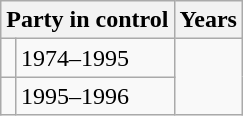<table class="wikitable">
<tr>
<th colspan="2">Party in control</th>
<th>Years</th>
</tr>
<tr>
<td></td>
<td>1974–1995</td>
</tr>
<tr>
<td></td>
<td>1995–1996</td>
</tr>
</table>
